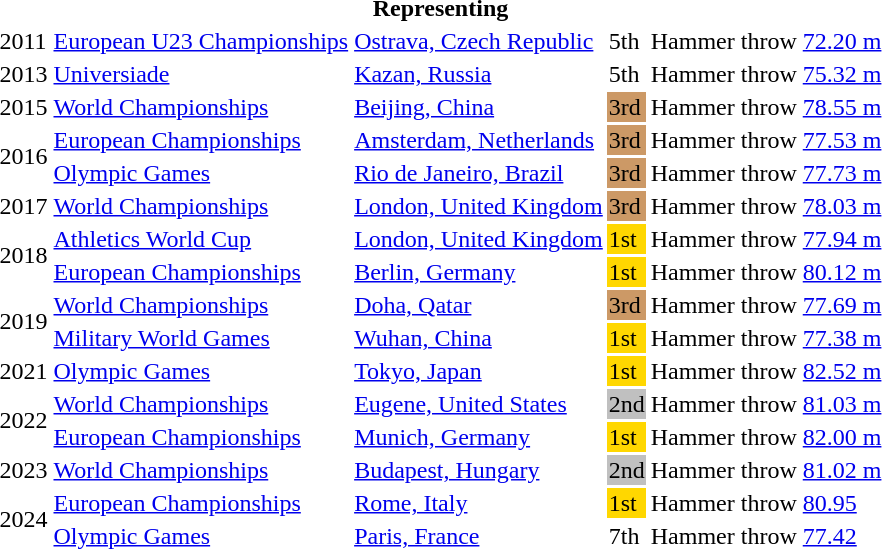<table>
<tr>
<th colspan="6">Representing </th>
</tr>
<tr>
<td>2011</td>
<td><a href='#'>European U23 Championships</a></td>
<td><a href='#'>Ostrava, Czech Republic</a></td>
<td>5th</td>
<td>Hammer throw</td>
<td><a href='#'>72.20 m</a></td>
</tr>
<tr>
<td>2013</td>
<td><a href='#'>Universiade</a></td>
<td><a href='#'>Kazan, Russia</a></td>
<td>5th</td>
<td>Hammer throw</td>
<td><a href='#'>75.32 m</a></td>
</tr>
<tr>
<td>2015</td>
<td><a href='#'>World Championships</a></td>
<td><a href='#'>Beijing, China</a></td>
<td bgcolor=#CC9966>3rd</td>
<td>Hammer throw</td>
<td><a href='#'>78.55 m</a></td>
</tr>
<tr>
<td rowspan=2>2016</td>
<td><a href='#'>European Championships</a></td>
<td><a href='#'>Amsterdam, Netherlands</a></td>
<td bgcolor=#CC9966>3rd</td>
<td>Hammer throw</td>
<td><a href='#'>77.53 m</a></td>
</tr>
<tr>
<td><a href='#'>Olympic Games</a></td>
<td><a href='#'>Rio de Janeiro, Brazil</a></td>
<td bgcolor=#CC9966>3rd</td>
<td>Hammer throw</td>
<td><a href='#'>77.73 m</a></td>
</tr>
<tr>
<td>2017</td>
<td><a href='#'>World Championships</a></td>
<td><a href='#'>London, United Kingdom</a></td>
<td bgcolor=#CC9966>3rd</td>
<td>Hammer throw</td>
<td><a href='#'>78.03 m</a></td>
</tr>
<tr>
<td rowspan=2>2018</td>
<td><a href='#'>Athletics World Cup</a></td>
<td><a href='#'>London, United Kingdom</a></td>
<td bgcolor=gold>1st</td>
<td>Hammer throw</td>
<td><a href='#'>77.94 m</a></td>
</tr>
<tr>
<td><a href='#'>European Championships</a></td>
<td><a href='#'>Berlin, Germany</a></td>
<td bgcolor=gold>1st</td>
<td>Hammer throw</td>
<td><a href='#'>80.12 m</a></td>
</tr>
<tr>
<td rowspan=2>2019</td>
<td><a href='#'>World Championships</a></td>
<td><a href='#'>Doha, Qatar</a></td>
<td bgcolor=#CC9966>3rd</td>
<td>Hammer throw</td>
<td><a href='#'>77.69 m</a></td>
</tr>
<tr>
<td><a href='#'>Military World Games</a></td>
<td><a href='#'>Wuhan, China</a></td>
<td bgcolor=gold>1st</td>
<td>Hammer throw</td>
<td><a href='#'>77.38 m</a></td>
</tr>
<tr>
<td>2021</td>
<td><a href='#'>Olympic Games</a></td>
<td><a href='#'>Tokyo, Japan</a></td>
<td bgcolor=gold>1st</td>
<td>Hammer throw</td>
<td><a href='#'>82.52 m</a> </td>
</tr>
<tr>
<td rowspan=2>2022</td>
<td><a href='#'>World Championships</a></td>
<td><a href='#'>Eugene, United States</a></td>
<td bgcolor=silver>2nd</td>
<td>Hammer throw</td>
<td><a href='#'>81.03 m</a></td>
</tr>
<tr>
<td><a href='#'>European Championships</a></td>
<td><a href='#'>Munich, Germany</a></td>
<td bgcolor=gold>1st</td>
<td>Hammer throw</td>
<td><a href='#'>82.00 m</a></td>
</tr>
<tr>
<td>2023</td>
<td><a href='#'>World Championships</a></td>
<td><a href='#'>Budapest, Hungary</a></td>
<td bgcolor=silver>2nd</td>
<td>Hammer throw</td>
<td><a href='#'>81.02 m</a></td>
</tr>
<tr>
<td rowspan=2>2024</td>
<td><a href='#'>European Championships</a></td>
<td><a href='#'>Rome, Italy</a></td>
<td bgcolor=gold>1st</td>
<td>Hammer throw</td>
<td><a href='#'>80.95</a></td>
</tr>
<tr>
<td><a href='#'>Olympic Games</a></td>
<td><a href='#'>Paris, France</a></td>
<td>7th</td>
<td>Hammer throw</td>
<td><a href='#'>77.42</a></td>
</tr>
</table>
